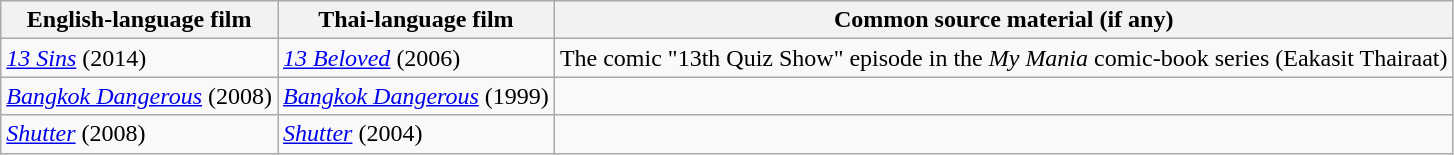<table class="wikitable">
<tr>
<th>English-language film</th>
<th>Thai-language film</th>
<th>Common source material (if any)</th>
</tr>
<tr>
<td><em><a href='#'>13 Sins</a></em> (2014)</td>
<td><em><a href='#'>13 Beloved</a></em> (2006)</td>
<td>The comic "13th Quiz Show" episode in the <em>My Mania</em> comic-book series (Eakasit Thairaat)</td>
</tr>
<tr>
<td><em><a href='#'>Bangkok Dangerous</a></em> (2008)</td>
<td><em><a href='#'>Bangkok Dangerous</a></em> (1999)</td>
<td></td>
</tr>
<tr>
<td><em><a href='#'>Shutter</a></em> (2008)</td>
<td><em><a href='#'>Shutter</a></em> (2004)</td>
<td></td>
</tr>
</table>
